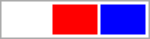<table style=" width: 100px; border: 1px solid #aaaaaa">
<tr>
<td style="background-color:white"> </td>
<td style="background-color:red"> </td>
<td style="background-color:blue"> </td>
</tr>
</table>
